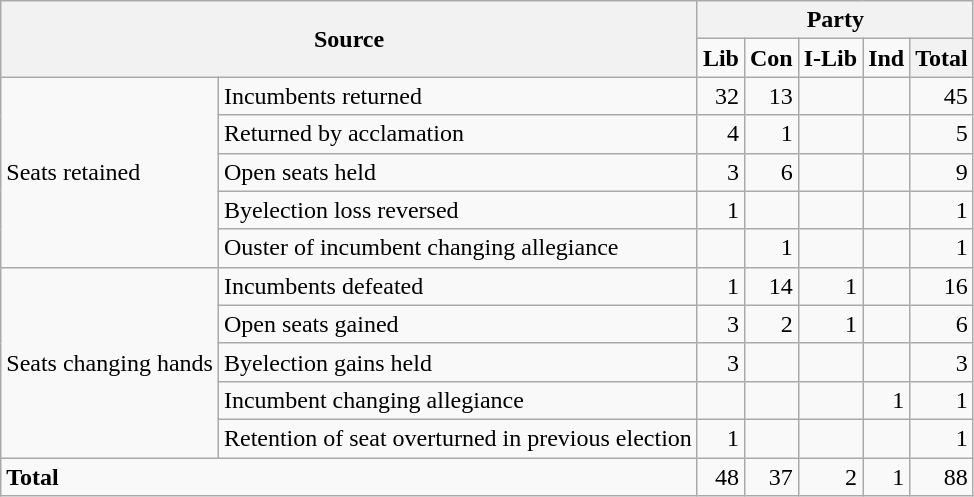<table class="wikitable" style="text-align:right;">
<tr>
<th colspan="2" rowspan="2">Source</th>
<th colspan="5">Party</th>
</tr>
<tr>
<td><strong>Lib</strong></td>
<td><strong>Con</strong></td>
<td><strong>I-Lib</strong></td>
<td><strong>Ind</strong></td>
<th>Total</th>
</tr>
<tr>
<td rowspan="5" style="text-align:left;">Seats retained</td>
<td style="text-align:left;">Incumbents returned</td>
<td>32</td>
<td>13</td>
<td></td>
<td></td>
<td>45</td>
</tr>
<tr>
<td style="text-align:left;">Returned by acclamation</td>
<td>4</td>
<td>1</td>
<td></td>
<td></td>
<td>5</td>
</tr>
<tr>
<td style="text-align:left;">Open seats held</td>
<td>3</td>
<td>6</td>
<td></td>
<td></td>
<td>9</td>
</tr>
<tr>
<td style="text-align:left;">Byelection loss reversed</td>
<td>1</td>
<td></td>
<td></td>
<td></td>
<td>1</td>
</tr>
<tr>
<td style="text-align:left;">Ouster of incumbent changing allegiance</td>
<td></td>
<td>1</td>
<td></td>
<td></td>
<td>1</td>
</tr>
<tr>
<td rowspan="5" style="text-align:left;">Seats changing hands</td>
<td style="text-align:left;">Incumbents defeated</td>
<td>1</td>
<td>14</td>
<td>1</td>
<td></td>
<td>16</td>
</tr>
<tr>
<td style="text-align:left;">Open seats gained</td>
<td>3</td>
<td>2</td>
<td>1</td>
<td></td>
<td>6</td>
</tr>
<tr>
<td style="text-align:left;">Byelection gains held</td>
<td>3</td>
<td></td>
<td></td>
<td></td>
<td>3</td>
</tr>
<tr>
<td style="text-align:left;">Incumbent changing allegiance</td>
<td></td>
<td></td>
<td></td>
<td>1</td>
<td>1</td>
</tr>
<tr>
<td style="text-align:left;">Retention of seat overturned in previous election</td>
<td>1</td>
<td></td>
<td></td>
<td></td>
<td>1</td>
</tr>
<tr>
<td colspan="2" style="text-align:left;"><strong>Total</strong></td>
<td>48</td>
<td>37</td>
<td>2</td>
<td>1</td>
<td>88</td>
</tr>
</table>
